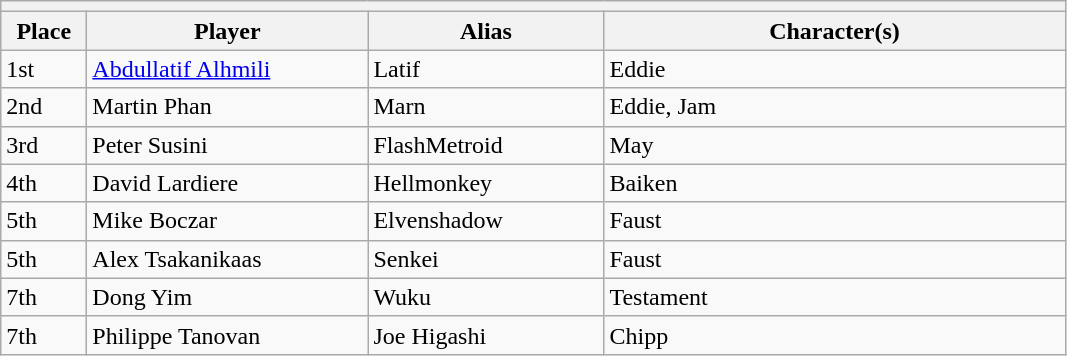<table class="wikitable">
<tr>
<th colspan=4></th>
</tr>
<tr>
<th style="width:50px;">Place</th>
<th style="width:180px;">Player</th>
<th style="width:150px;">Alias</th>
<th style="width:300px;">Character(s)</th>
</tr>
<tr>
<td>1st</td>
<td> <a href='#'>Abdullatif Alhmili</a></td>
<td>Latif</td>
<td>Eddie</td>
</tr>
<tr>
<td>2nd</td>
<td> Martin Phan</td>
<td>Marn</td>
<td>Eddie, Jam</td>
</tr>
<tr>
<td>3rd</td>
<td> Peter Susini</td>
<td>FlashMetroid</td>
<td>May</td>
</tr>
<tr>
<td>4th</td>
<td> David Lardiere</td>
<td>Hellmonkey</td>
<td>Baiken</td>
</tr>
<tr>
<td>5th</td>
<td> Mike Boczar</td>
<td>Elvenshadow</td>
<td>Faust</td>
</tr>
<tr>
<td>5th</td>
<td> Alex Tsakanikaas</td>
<td>Senkei</td>
<td>Faust</td>
</tr>
<tr>
<td>7th</td>
<td> Dong Yim</td>
<td>Wuku</td>
<td>Testament</td>
</tr>
<tr>
<td>7th</td>
<td> Philippe Tanovan</td>
<td>Joe Higashi</td>
<td>Chipp</td>
</tr>
</table>
